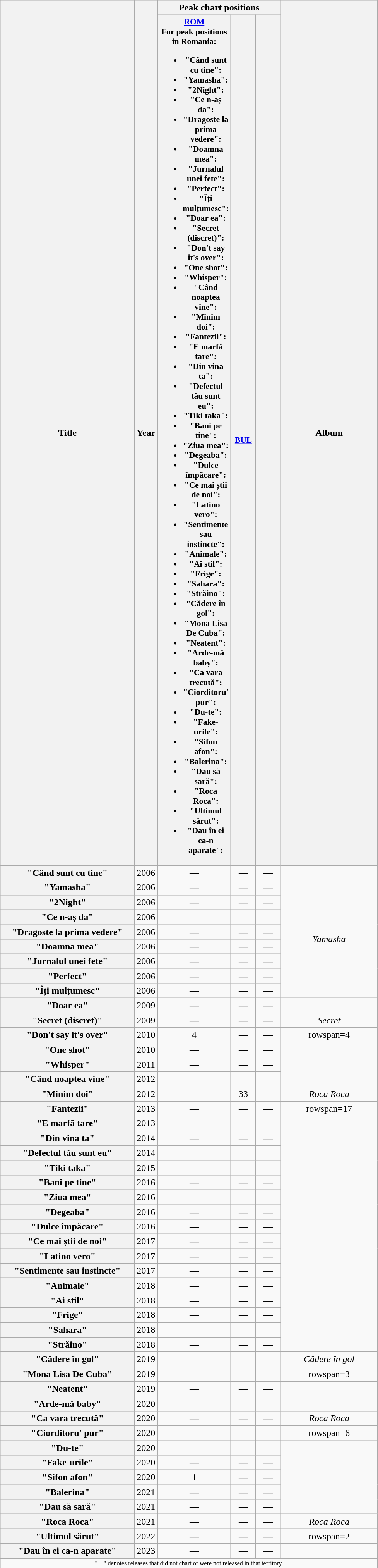<table class="wikitable plainrowheaders" style="text-align:center;">
<tr>
<th scope="col" rowspan="2" style="width:14em;">Title</th>
<th scope="col" rowspan="2">Year</th>
<th scope="col" colspan="3">Peak chart positions</th>
<th scope="col" rowspan="2" style="width:10em;">Album</th>
</tr>
<tr>
<th scope="col" style="width:2.5em;font-size:90%;"><a href='#'>ROM</a><br>For peak positions in Romania:<br><ul><li>"Când sunt cu tine": </li><li>"Yamasha":</li><li>"2Night":</li><li>"Ce n-aș da":</li><li>"Dragoste la prima vedere":</li><li>"Doamna mea":</li><li>"Jurnalul unei fete":</li><li>"Perfect":</li><li>"Îți mulțumesc":</li><li>"Doar ea":</li><li>"Secret (discret)": </li><li>"Don't say it's over":</li><li>"One shot":</li><li>"Whisper":</li><li>"Când noaptea vine":</li><li>"Minim doi":</li><li>"Fantezii":</li><li>"E marfă tare":</li><li>"Din vina ta":</li><li>"Defectul tău sunt eu":</li><li>"Tiki taka":</li><li>"Bani pe tine":</li><li>"Ziua mea":</li><li>"Degeaba":</li><li>"Dulce împăcare":</li><li>"Ce mai știi de noi":</li><li>"Latino vero":</li><li>"Sentimente sau instincte":</li><li>"Animale":</li><li>"Ai stil":</li><li>"Frige":</li><li>"Sahara":</li><li>"Străino":</li><li>"Cădere în gol":</li><li>"Mona Lisa De Cuba":</li><li>"Neatent":</li><li>"Arde-mă baby":</li><li>"Ca vara trecută":</li><li>"Ciorditoru' pur":</li><li>"Du-te":</li><li>"Fake-urile":</li><li>"Sifon afon": </li><li>"Balerina":</li><li>"Dau să sară":</li><li>"Roca Roca":</li><li>"Ultimul sărut":</li><li>"Dau în ei ca-n aparate":</li></ul></th>
<th scope="col" style="width:2.5em;font-size:90%;"><a href='#'>BUL</a><br></th>
<th scope="col" style="width:2.5em;font-size:90%;"><a href='#'></a></th>
</tr>
<tr>
<th scope="row">"Când sunt cu tine"<br></th>
<td>2006</td>
<td>—</td>
<td>—</td>
<td>—</td>
<td></td>
</tr>
<tr>
<th scope="row">"Yamasha"</th>
<td>2006</td>
<td>—</td>
<td>—</td>
<td>—</td>
<td rowspan=8><em>Yamasha</em></td>
</tr>
<tr>
<th scope="row">"2Night"</th>
<td>2006</td>
<td>—</td>
<td>—</td>
<td>—</td>
</tr>
<tr>
<th scope="row">"Ce n-aș da"</th>
<td>2006</td>
<td>—</td>
<td>—</td>
<td>—</td>
</tr>
<tr>
<th scope="row">"Dragoste la prima vedere"<br></th>
<td>2006</td>
<td>—</td>
<td>—</td>
<td>—</td>
</tr>
<tr>
<th scope="row">"Doamna mea"</th>
<td>2006</td>
<td>—</td>
<td>—</td>
<td>—</td>
</tr>
<tr>
<th scope="row">"Jurnalul unei fete"</th>
<td>2006</td>
<td>—</td>
<td>—</td>
<td>—</td>
</tr>
<tr>
<th scope="row">"Perfect"</th>
<td>2006</td>
<td>—</td>
<td>—</td>
<td>—</td>
</tr>
<tr>
<th scope="row">"Îți mulțumesc"</th>
<td>2006</td>
<td>—</td>
<td>—</td>
<td>—</td>
</tr>
<tr>
<th scope="row">"Doar ea"</th>
<td>2009</td>
<td>—</td>
<td>—</td>
<td>—</td>
<td></td>
</tr>
<tr>
<th scope="row">"Secret (discret)"<br></th>
<td>2009</td>
<td>—</td>
<td>—</td>
<td>—</td>
<td><em>Secret</em></td>
</tr>
<tr>
<th scope="row">"Don't say it's over"</th>
<td>2010</td>
<td>4</td>
<td>—</td>
<td>—</td>
<td>rowspan=4 </td>
</tr>
<tr>
<th scope="row">"One shot"</th>
<td>2010</td>
<td>—</td>
<td>—</td>
<td>—</td>
</tr>
<tr>
<th scope="row">"Whisper"</th>
<td>2011</td>
<td>—</td>
<td>—</td>
<td>—</td>
</tr>
<tr>
<th scope="row">"Când noaptea vine"</th>
<td>2012</td>
<td>—</td>
<td>—</td>
<td>—</td>
</tr>
<tr>
<th scope="row">"Minim doi"</th>
<td>2012</td>
<td>—</td>
<td>33</td>
<td>—</td>
<td><em>Roca Roca</em></td>
</tr>
<tr>
<th scope="row">"Fantezii"<br></th>
<td>2013</td>
<td>—</td>
<td>—</td>
<td>—</td>
<td>rowspan=17 </td>
</tr>
<tr>
<th scope="row">"E marfă tare"</th>
<td>2013</td>
<td>—</td>
<td>—</td>
<td>—</td>
</tr>
<tr>
<th scope="row">"Din vina ta"</th>
<td>2014</td>
<td>—</td>
<td>—</td>
<td>—</td>
</tr>
<tr>
<th scope="row">"Defectul tău sunt eu"</th>
<td>2014</td>
<td>—</td>
<td>—</td>
<td>—</td>
</tr>
<tr>
<th scope="row">"Tiki taka"</th>
<td>2015</td>
<td>—</td>
<td>—</td>
<td>—</td>
</tr>
<tr>
<th scope="row">"Bani pe tine"<br></th>
<td>2016</td>
<td>—</td>
<td>—</td>
<td>—</td>
</tr>
<tr>
<th scope="row">"Ziua mea"</th>
<td>2016</td>
<td>—</td>
<td>—</td>
<td>—</td>
</tr>
<tr>
<th scope="row">"Degeaba"</th>
<td>2016</td>
<td>—</td>
<td>—</td>
<td>—</td>
</tr>
<tr>
<th scope="row">"Dulce împăcare"</th>
<td>2016</td>
<td>—</td>
<td>—</td>
<td>—</td>
</tr>
<tr>
<th scope="row">"Ce mai știi de noi"</th>
<td>2017</td>
<td>—</td>
<td>—</td>
<td>—</td>
</tr>
<tr>
<th scope="row">"Latino vero"</th>
<td>2017</td>
<td>—</td>
<td>—</td>
<td>—</td>
</tr>
<tr>
<th scope="row">"Sentimente sau instincte"</th>
<td>2017</td>
<td>—</td>
<td>—</td>
<td>—</td>
</tr>
<tr>
<th scope="row">"Animale"</th>
<td>2018</td>
<td>—</td>
<td>—</td>
<td>—</td>
</tr>
<tr>
<th scope="row">"Ai stil"</th>
<td>2018</td>
<td>—</td>
<td>—</td>
<td>—</td>
</tr>
<tr>
<th scope="row">"Frige"<br></th>
<td>2018</td>
<td>—</td>
<td>—</td>
<td>—</td>
</tr>
<tr>
<th scope="row">"Sahara"<br></th>
<td>2018</td>
<td>—</td>
<td>—</td>
<td>—</td>
</tr>
<tr>
<th scope="row">"Străino"</th>
<td>2018</td>
<td>—</td>
<td>—</td>
<td>—</td>
</tr>
<tr>
<th scope="row">"Cădere în gol"<br></th>
<td>2019</td>
<td>—</td>
<td>—</td>
<td>—</td>
<td><em>Cădere în gol</em></td>
</tr>
<tr>
<th scope="row">"Mona Lisa De Cuba"</th>
<td>2019</td>
<td>—</td>
<td>—</td>
<td>—</td>
<td>rowspan=3 </td>
</tr>
<tr>
<th scope="row">"Neatent"</th>
<td>2019</td>
<td>—</td>
<td>—</td>
<td>—</td>
</tr>
<tr>
<th scope="row">"Arde-mă baby"<br></th>
<td>2020</td>
<td>—</td>
<td>—</td>
<td>—</td>
</tr>
<tr>
<th scope="row">"Ca vara trecută"<br></th>
<td>2020</td>
<td>—</td>
<td>—</td>
<td>—</td>
<td><em>Roca Roca</em></td>
</tr>
<tr>
<th scope="row">"Ciorditoru' pur"</th>
<td>2020</td>
<td>—</td>
<td>—</td>
<td>—</td>
<td>rowspan=6 </td>
</tr>
<tr>
<th scope="row">"Du-te"<br></th>
<td>2020</td>
<td>—</td>
<td>—</td>
<td>—</td>
</tr>
<tr>
<th scope="row">"Fake-urile"</th>
<td>2020</td>
<td>—</td>
<td>—</td>
<td>—</td>
</tr>
<tr>
<th scope="row">"Sifon afon"</th>
<td>2020</td>
<td>1</td>
<td>—</td>
<td>—</td>
</tr>
<tr>
<th scope="row">"Balerina"</th>
<td>2021</td>
<td>—</td>
<td>—</td>
<td>—</td>
</tr>
<tr>
<th scope="row">"Dau să sară"</th>
<td>2021</td>
<td>—</td>
<td>—</td>
<td>—</td>
</tr>
<tr>
<th scope="row">"Roca Roca"</th>
<td>2021</td>
<td>—</td>
<td>—</td>
<td>—</td>
<td><em>Roca Roca</em></td>
</tr>
<tr>
<th scope="row">"Ultimul sărut"</th>
<td>2022</td>
<td>—</td>
<td>—</td>
<td>—</td>
<td>rowspan=2 </td>
</tr>
<tr>
<th scope="row">"Dau în ei ca-n aparate"<br></th>
<td>2023</td>
<td>—</td>
<td>—</td>
<td>—</td>
</tr>
<tr>
<td align="center" colspan="6" style="font-size:8pt">"—" denotes releases that did not chart or were not released in that territory.</td>
</tr>
</table>
